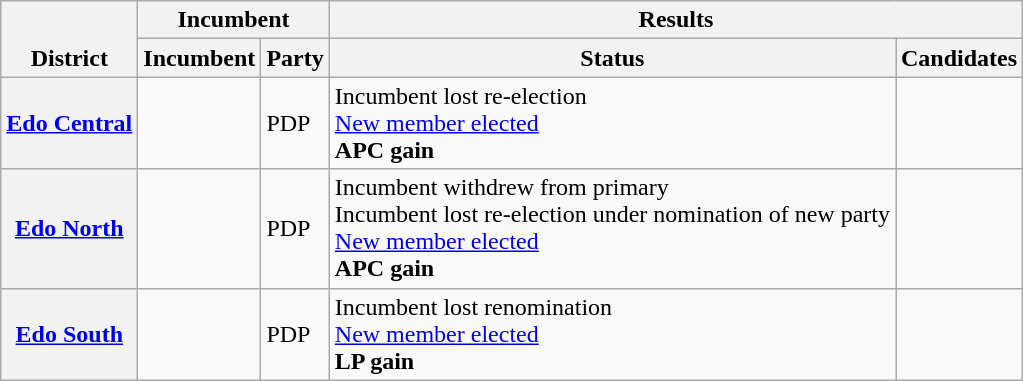<table class="wikitable sortable">
<tr valign=bottom>
<th rowspan=2>District</th>
<th colspan=2>Incumbent</th>
<th colspan=2>Results</th>
</tr>
<tr valign=bottom>
<th>Incumbent</th>
<th>Party</th>
<th>Status</th>
<th>Candidates</th>
</tr>
<tr>
<th><a href='#'>Edo Central</a></th>
<td></td>
<td>PDP</td>
<td>Incumbent lost re-election<br><a href='#'>New member elected</a><br><strong>APC gain</strong></td>
<td nowrap></td>
</tr>
<tr>
<th><a href='#'>Edo North</a></th>
<td></td>
<td>PDP</td>
<td>Incumbent withdrew from primary<br>Incumbent lost re-election under nomination of new party<br><a href='#'>New member elected</a><br><strong>APC gain</strong></td>
<td nowrap></td>
</tr>
<tr>
<th><a href='#'>Edo South</a></th>
<td></td>
<td>PDP</td>
<td>Incumbent lost renomination<br><a href='#'>New member elected</a><br><strong>LP gain</strong></td>
<td nowrap></td>
</tr>
</table>
